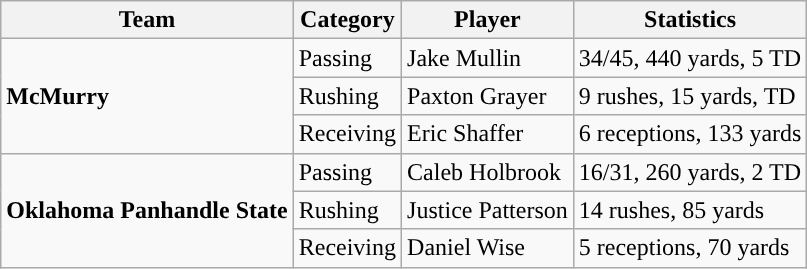<table class="wikitable" style="float: left;">
<tr>
<th>Team</th>
<th>Category</th>
<th>Player</th>
<th>Statistics</th>
</tr>
<tr>
<td rowspan=3><strong>McMurry</strong></td>
<td>Passing</td>
<td>Jake Mullin</td>
<td>34/45, 440 yards, 5 TD</td>
</tr>
<tr>
<td>Rushing</td>
<td>Paxton Grayer</td>
<td>9 rushes, 15 yards, TD</td>
</tr>
<tr>
<td>Receiving</td>
<td>Eric Shaffer</td>
<td>6 receptions, 133 yards</td>
</tr>
<tr>
<td rowspan=3><strong>Oklahoma Panhandle State</strong></td>
<td>Passing</td>
<td>Caleb Holbrook</td>
<td>16/31, 260 yards, 2 TD</td>
</tr>
<tr>
<td>Rushing</td>
<td>Justice Patterson</td>
<td>14 rushes, 85 yards</td>
</tr>
<tr>
<td>Receiving</td>
<td>Daniel Wise</td>
<td>5 receptions, 70 yards</td>
</tr>
</table>
